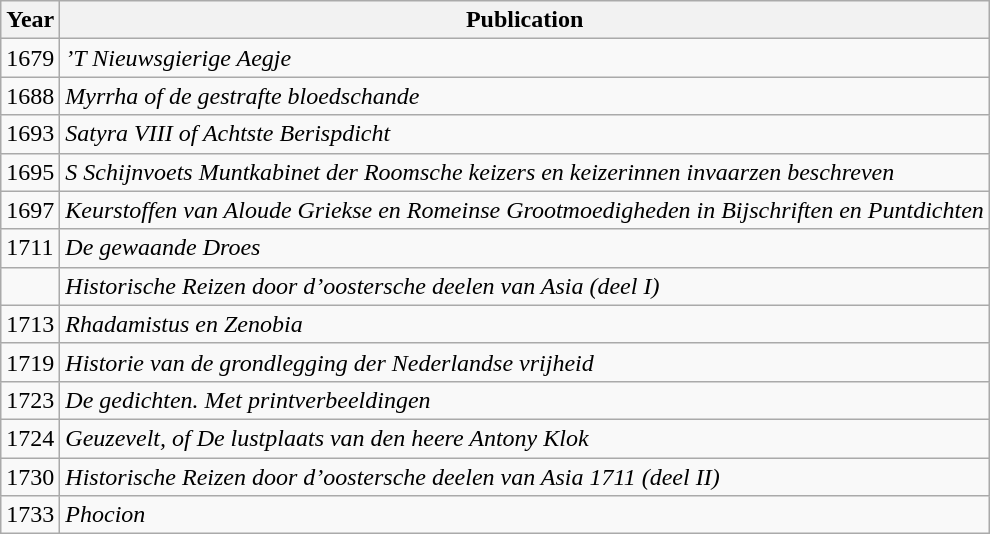<table class="wikitable">
<tr>
<th>Year</th>
<th>Publication</th>
</tr>
<tr>
<td>1679</td>
<td><em>’T Nieuwsgierige Aegje</em></td>
</tr>
<tr>
<td>1688</td>
<td><em>Myrrha of de gestrafte bloedschande</em></td>
</tr>
<tr>
<td>1693</td>
<td><em>Satyra VIII of Achtste Berispdicht</em></td>
</tr>
<tr>
<td>1695</td>
<td><em>S Schijnvoets Muntkabinet der Roomsche keizers en keizerinnen invaarzen beschreven</em></td>
</tr>
<tr>
<td>1697</td>
<td><em>Keurstoffen van Aloude Griekse en Romeinse Grootmoedigheden in Bijschriften en Puntdichten</em></td>
</tr>
<tr>
<td>1711</td>
<td><em>De gewaande Droes</em></td>
</tr>
<tr>
<td></td>
<td><em>Historische Reizen door d’oostersche deelen van Asia (deel I)</em></td>
</tr>
<tr>
<td>1713</td>
<td><em>Rhadamistus en Zenobia</em></td>
</tr>
<tr>
<td>1719</td>
<td><em>Historie van de grondlegging der Nederlandse vrijheid</em></td>
</tr>
<tr>
<td>1723</td>
<td><em>De gedichten. Met printverbeeldingen</em></td>
</tr>
<tr>
<td>1724</td>
<td><em>Geuzevelt, of De lustplaats van den heere Antony Klok</em></td>
</tr>
<tr>
<td>1730</td>
<td><em>Historische Reizen door d’oostersche deelen van Asia 1711 (deel II)</em></td>
</tr>
<tr>
<td>1733</td>
<td><em>Phocion</em></td>
</tr>
</table>
